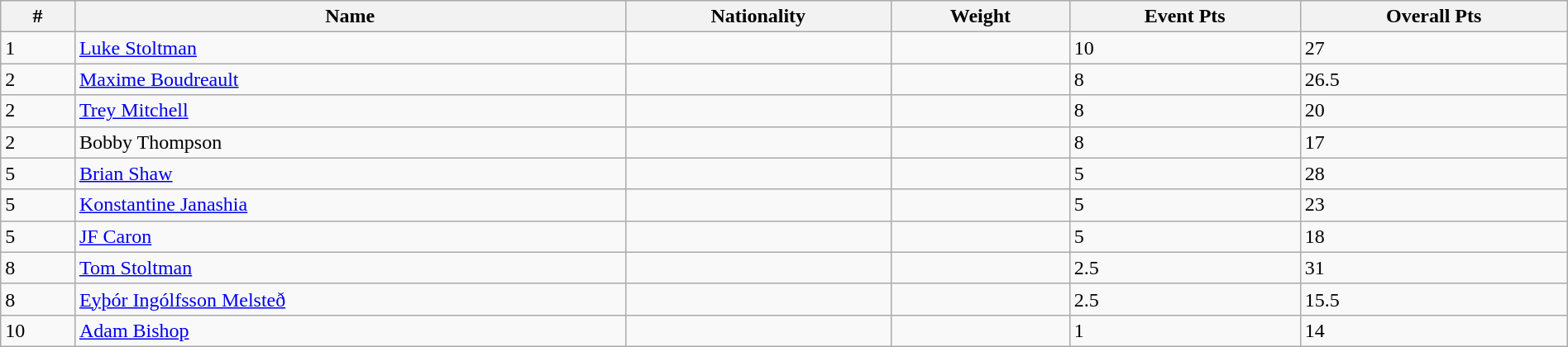<table class="wikitable sortable" style="display: inline-table;width: 100%;">
<tr>
<th>#</th>
<th>Name</th>
<th>Nationality</th>
<th>Weight</th>
<th>Event Pts</th>
<th>Overall Pts</th>
</tr>
<tr>
<td>1</td>
<td><a href='#'>Luke Stoltman</a></td>
<td></td>
<td></td>
<td>10</td>
<td>27</td>
</tr>
<tr>
<td>2</td>
<td><a href='#'>Maxime Boudreault</a></td>
<td></td>
<td></td>
<td>8</td>
<td>26.5</td>
</tr>
<tr>
<td>2</td>
<td><a href='#'>Trey Mitchell</a></td>
<td></td>
<td></td>
<td>8</td>
<td>20</td>
</tr>
<tr>
<td>2</td>
<td>Bobby Thompson</td>
<td></td>
<td></td>
<td>8</td>
<td>17</td>
</tr>
<tr>
<td>5</td>
<td><a href='#'>Brian Shaw</a></td>
<td></td>
<td></td>
<td>5</td>
<td>28</td>
</tr>
<tr>
<td>5</td>
<td><a href='#'>Konstantine Janashia</a></td>
<td></td>
<td></td>
<td>5</td>
<td>23</td>
</tr>
<tr>
<td>5</td>
<td><a href='#'>JF Caron</a></td>
<td></td>
<td></td>
<td>5</td>
<td>18</td>
</tr>
<tr>
<td>8</td>
<td><a href='#'>Tom Stoltman</a></td>
<td></td>
<td></td>
<td>2.5</td>
<td>31</td>
</tr>
<tr>
<td>8</td>
<td><a href='#'>Eyþór Ingólfsson Melsteð</a></td>
<td></td>
<td></td>
<td>2.5</td>
<td>15.5</td>
</tr>
<tr>
<td>10</td>
<td><a href='#'>Adam Bishop</a></td>
<td></td>
<td></td>
<td>1</td>
<td>14</td>
</tr>
</table>
